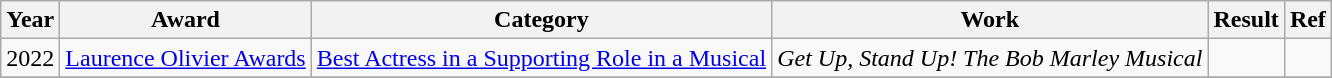<table class="wikitable plainrowheaders">
<tr>
<th>Year</th>
<th>Award</th>
<th>Category</th>
<th>Work</th>
<th>Result</th>
<th>Ref</th>
</tr>
<tr>
<td>2022</td>
<td><a href='#'>Laurence Olivier Awards</a></td>
<td><a href='#'>Best Actress in a Supporting Role in a Musical</a></td>
<td><em>Get Up, Stand Up! The Bob Marley Musical</em></td>
<td></td>
<td></td>
</tr>
<tr>
</tr>
</table>
